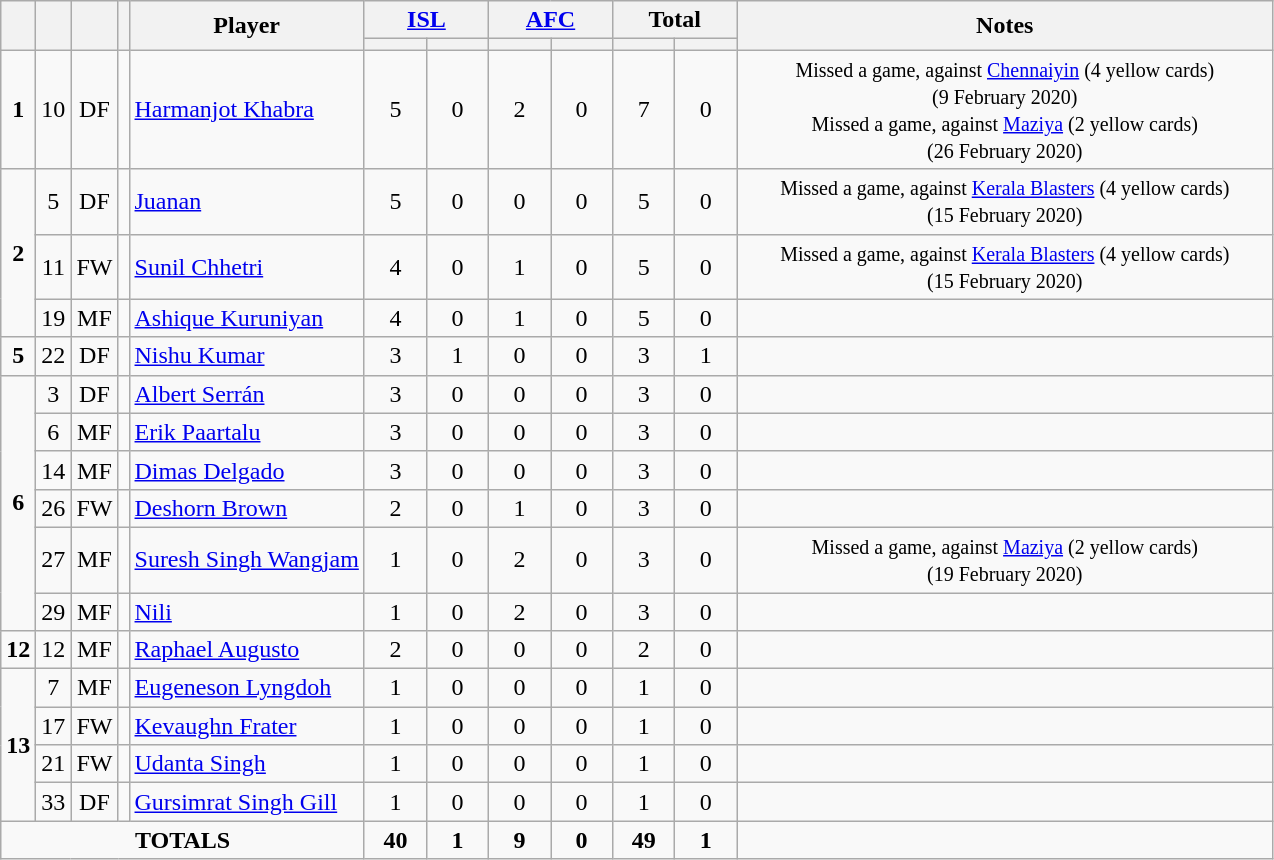<table class="wikitable" style="text-align:center;">
<tr>
<th rowspan="2" !width=15></th>
<th rowspan="2" !width=15></th>
<th rowspan="2" !width=15></th>
<th rowspan="2" !width=15></th>
<th rowspan="2">Player</th>
<th colspan="2"><a href='#'>ISL</a></th>
<th colspan="2"><a href='#'>AFC</a></th>
<th colspan="2">Total</th>
<th rowspan="2" style="width: 350px;">Notes</th>
</tr>
<tr>
<th width=34; background:#fe9;"></th>
<th width=34; background:#ff8888;"></th>
<th width=34; background:#fe9;"></th>
<th width=34; background:#ff8888;"></th>
<th width=34; background:#fe9;"></th>
<th width=34; background:#ff8888;"></th>
</tr>
<tr>
<td rowspan=1><strong>1</strong></td>
<td>10</td>
<td>DF</td>
<td></td>
<td style="text-align:left;"><a href='#'>Harmanjot Khabra</a></td>
<td>5</td>
<td>0</td>
<td>2</td>
<td>0</td>
<td>7</td>
<td>0</td>
<td><small>Missed a game, against <a href='#'>Chennaiyin</a> (4 yellow cards)<br>(9 February 2020)</small><br><small>Missed a game, against <a href='#'>Maziya</a> (2 yellow cards)<br>(26 February 2020)</small></td>
</tr>
<tr>
<td rowspan=3><strong>2</strong></td>
<td>5</td>
<td>DF</td>
<td></td>
<td style="text-align:left;"><a href='#'>Juanan</a></td>
<td>5</td>
<td>0</td>
<td>0</td>
<td>0</td>
<td>5</td>
<td>0</td>
<td><small>Missed a game, against <a href='#'>Kerala Blasters</a> (4 yellow cards)<br>(15 February 2020)</small></td>
</tr>
<tr>
<td>11</td>
<td>FW</td>
<td></td>
<td style="text-align:left;"><a href='#'>Sunil Chhetri</a></td>
<td>4</td>
<td>0</td>
<td>1</td>
<td>0</td>
<td>5</td>
<td>0</td>
<td><small>Missed a game, against <a href='#'>Kerala Blasters</a> (4 yellow cards)<br>(15 February 2020)</small></td>
</tr>
<tr>
<td>19</td>
<td>MF</td>
<td></td>
<td style="text-align:left;"><a href='#'>Ashique Kuruniyan</a></td>
<td>4</td>
<td>0</td>
<td>1</td>
<td>0</td>
<td>5</td>
<td>0</td>
<td></td>
</tr>
<tr>
<td rowspan=1><strong>5</strong></td>
<td>22</td>
<td>DF</td>
<td></td>
<td style="text-align:left;"><a href='#'>Nishu Kumar</a></td>
<td>3</td>
<td>1</td>
<td>0</td>
<td>0</td>
<td>3</td>
<td>1</td>
<td></td>
</tr>
<tr>
<td rowspan=6><strong>6</strong></td>
<td>3</td>
<td>DF</td>
<td></td>
<td style="text-align:left;"><a href='#'>Albert Serrán</a></td>
<td>3</td>
<td>0</td>
<td>0</td>
<td>0</td>
<td>3</td>
<td>0</td>
<td></td>
</tr>
<tr>
<td>6</td>
<td>MF</td>
<td></td>
<td style="text-align:left;"><a href='#'>Erik Paartalu</a></td>
<td>3</td>
<td>0</td>
<td>0</td>
<td>0</td>
<td>3</td>
<td>0</td>
<td></td>
</tr>
<tr>
<td>14</td>
<td>MF</td>
<td></td>
<td style="text-align:left;"><a href='#'>Dimas Delgado</a></td>
<td>3</td>
<td>0</td>
<td>0</td>
<td>0</td>
<td>3</td>
<td>0</td>
<td></td>
</tr>
<tr>
<td>26</td>
<td>FW</td>
<td></td>
<td style="text-align:left;"><a href='#'>Deshorn Brown</a></td>
<td>2</td>
<td>0</td>
<td>1</td>
<td>0</td>
<td>3</td>
<td>0</td>
<td></td>
</tr>
<tr>
<td>27</td>
<td>MF</td>
<td></td>
<td style="text-align:left;"><a href='#'>Suresh Singh Wangjam</a></td>
<td>1</td>
<td>0</td>
<td>2</td>
<td>0</td>
<td>3</td>
<td>0</td>
<td><small>Missed a game, against <a href='#'>Maziya</a> (2 yellow cards)<br>(19 February 2020)</small></td>
</tr>
<tr>
<td>29</td>
<td>MF</td>
<td></td>
<td style="text-align:left;"><a href='#'>Nili</a></td>
<td>1</td>
<td>0</td>
<td>2</td>
<td>0</td>
<td>3</td>
<td>0</td>
<td></td>
</tr>
<tr>
<td rowspan=1><strong>12</strong></td>
<td>12</td>
<td>MF</td>
<td></td>
<td style="text-align:left;"><a href='#'>Raphael Augusto</a></td>
<td>2</td>
<td>0</td>
<td>0</td>
<td>0</td>
<td>2</td>
<td>0</td>
<td></td>
</tr>
<tr>
<td rowspan=4><strong>13</strong></td>
<td>7</td>
<td>MF</td>
<td></td>
<td style="text-align:left;"><a href='#'>Eugeneson Lyngdoh</a></td>
<td>1</td>
<td>0</td>
<td>0</td>
<td>0</td>
<td>1</td>
<td>0</td>
<td></td>
</tr>
<tr>
<td>17</td>
<td>FW</td>
<td></td>
<td style="text-align:left;"><a href='#'>Kevaughn Frater</a></td>
<td>1</td>
<td>0</td>
<td>0</td>
<td>0</td>
<td>1</td>
<td>0</td>
<td></td>
</tr>
<tr>
<td>21</td>
<td>FW</td>
<td></td>
<td style="text-align:left;"><a href='#'>Udanta Singh</a></td>
<td>1</td>
<td>0</td>
<td>0</td>
<td>0</td>
<td>1</td>
<td>0</td>
<td></td>
</tr>
<tr>
<td>33</td>
<td>DF</td>
<td></td>
<td style="text-align:left;"><a href='#'>Gursimrat Singh Gill</a></td>
<td>1</td>
<td>0</td>
<td>0</td>
<td>0</td>
<td>1</td>
<td>0</td>
<td></td>
</tr>
<tr>
<td colspan=5><strong>TOTALS</strong></td>
<td><strong>40</strong></td>
<td><strong>1</strong></td>
<td><strong>9</strong></td>
<td><strong>0</strong></td>
<td><strong>49</strong></td>
<td><strong>1</strong></td>
<td></td>
</tr>
</table>
